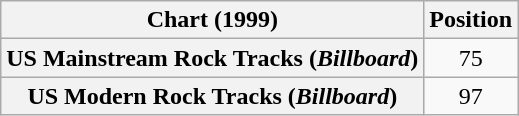<table class="wikitable plainrowheaders" style="text-align:center">
<tr>
<th>Chart (1999)</th>
<th>Position</th>
</tr>
<tr>
<th scope="row">US Mainstream Rock Tracks (<em>Billboard</em>)</th>
<td>75</td>
</tr>
<tr>
<th scope="row">US Modern Rock Tracks (<em>Billboard</em>)</th>
<td>97</td>
</tr>
</table>
